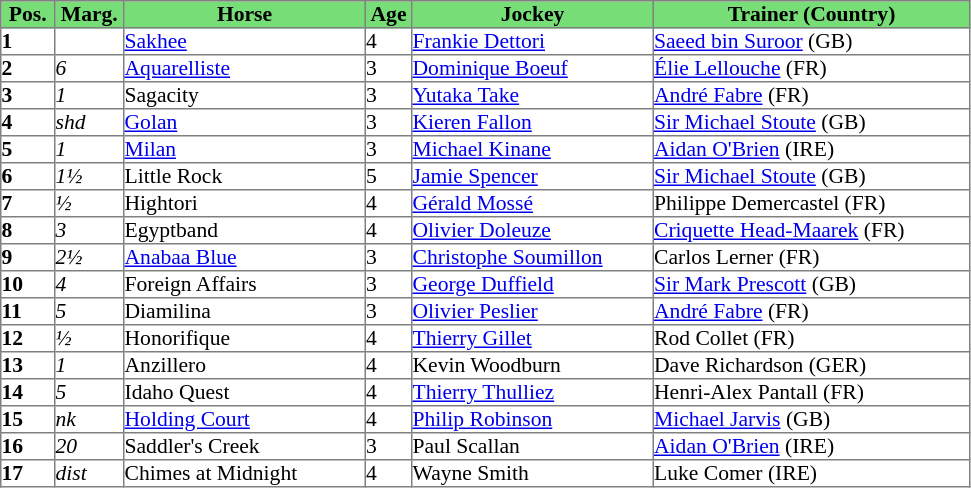<table class = "sortable" | border="1" cellpadding="0" style="border-collapse: collapse; font-size:90%">
<tr style="background:#7d7; text-align:center;">
<th style="width:35px;"><strong>Pos.</strong></th>
<th style="width:45px;"><strong>Marg.</strong></th>
<th style="width:160px;"><strong>Horse</strong></th>
<th style="width:30px;"><strong>Age</strong></th>
<th style="width:160px;"><strong>Jockey</strong></th>
<th style="width:210px;"><strong>Trainer (Country)</strong></th>
</tr>
<tr>
<td><strong>1</strong></td>
<td></td>
<td><a href='#'>Sakhee</a></td>
<td>4</td>
<td><a href='#'>Frankie Dettori</a></td>
<td><a href='#'>Saeed bin Suroor</a> (GB)</td>
</tr>
<tr>
<td><strong>2</strong></td>
<td><em>6</em></td>
<td><a href='#'>Aquarelliste</a></td>
<td>3</td>
<td><a href='#'>Dominique Boeuf</a></td>
<td><a href='#'>Élie Lellouche</a> (FR)</td>
</tr>
<tr>
<td><strong>3</strong></td>
<td><em>1</em></td>
<td>Sagacity</td>
<td>3</td>
<td><a href='#'>Yutaka Take</a></td>
<td><a href='#'>André Fabre</a> (FR)</td>
</tr>
<tr>
<td><strong>4</strong></td>
<td><em>shd</em></td>
<td><a href='#'>Golan</a></td>
<td>3</td>
<td><a href='#'>Kieren Fallon</a></td>
<td><a href='#'>Sir Michael Stoute</a> (GB)</td>
</tr>
<tr>
<td><strong>5</strong></td>
<td><em>1</em></td>
<td><a href='#'>Milan</a></td>
<td>3</td>
<td><a href='#'>Michael Kinane</a></td>
<td><a href='#'>Aidan O'Brien</a> (IRE)</td>
</tr>
<tr>
<td><strong>6</strong></td>
<td><em>1½</em></td>
<td>Little Rock</td>
<td>5</td>
<td><a href='#'>Jamie Spencer</a></td>
<td><a href='#'>Sir Michael Stoute</a> (GB)</td>
</tr>
<tr>
<td><strong>7</strong></td>
<td><em>½</em></td>
<td>Hightori</td>
<td>4</td>
<td><a href='#'>Gérald Mossé</a></td>
<td>Philippe Demercastel (FR)</td>
</tr>
<tr>
<td><strong>8</strong></td>
<td><em>3</em></td>
<td>Egyptband</td>
<td>4</td>
<td><a href='#'>Olivier Doleuze</a></td>
<td><a href='#'>Criquette Head-Maarek</a> (FR)</td>
</tr>
<tr>
<td><strong>9</strong></td>
<td><em>2½</em></td>
<td><a href='#'>Anabaa Blue</a></td>
<td>3</td>
<td><a href='#'>Christophe Soumillon</a></td>
<td>Carlos Lerner (FR)</td>
</tr>
<tr>
<td><strong>10</strong></td>
<td><em>4</em></td>
<td>Foreign Affairs</td>
<td>3</td>
<td><a href='#'>George Duffield</a></td>
<td><a href='#'>Sir Mark Prescott</a> (GB)</td>
</tr>
<tr>
<td><strong>11</strong></td>
<td><em>5</em></td>
<td>Diamilina</td>
<td>3</td>
<td><a href='#'>Olivier Peslier</a></td>
<td><a href='#'>André Fabre</a> (FR)</td>
</tr>
<tr>
<td><strong>12</strong></td>
<td><em>½</em></td>
<td>Honorifique</td>
<td>4</td>
<td><a href='#'>Thierry Gillet</a></td>
<td>Rod Collet (FR)</td>
</tr>
<tr>
<td><strong>13</strong></td>
<td><em>1</em></td>
<td>Anzillero</td>
<td>4</td>
<td>Kevin Woodburn</td>
<td>Dave Richardson (GER)</td>
</tr>
<tr>
<td><strong>14</strong></td>
<td><em>5</em></td>
<td>Idaho Quest</td>
<td>4</td>
<td><a href='#'>Thierry Thulliez</a></td>
<td>Henri-Alex Pantall (FR)</td>
</tr>
<tr>
<td><strong>15</strong></td>
<td><em>nk</em></td>
<td><a href='#'>Holding Court</a></td>
<td>4</td>
<td><a href='#'>Philip Robinson</a></td>
<td><a href='#'>Michael Jarvis</a> (GB)</td>
</tr>
<tr>
<td><strong>16</strong></td>
<td><em>20</em></td>
<td>Saddler's Creek</td>
<td>3</td>
<td>Paul Scallan</td>
<td><a href='#'>Aidan O'Brien</a> (IRE)</td>
</tr>
<tr>
<td><strong>17</strong></td>
<td><em>dist</em></td>
<td>Chimes at Midnight</td>
<td>4</td>
<td>Wayne Smith</td>
<td>Luke Comer (IRE)</td>
</tr>
</table>
